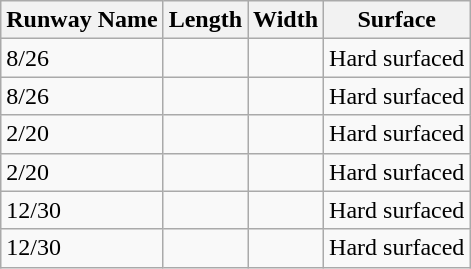<table class="wikitable">
<tr>
<th>Runway Name</th>
<th>Length</th>
<th>Width</th>
<th>Surface</th>
</tr>
<tr>
<td>8/26</td>
<td></td>
<td></td>
<td>Hard surfaced</td>
</tr>
<tr>
<td>8/26</td>
<td></td>
<td></td>
<td>Hard surfaced</td>
</tr>
<tr>
<td>2/20</td>
<td></td>
<td></td>
<td>Hard surfaced</td>
</tr>
<tr>
<td>2/20</td>
<td></td>
<td></td>
<td>Hard surfaced</td>
</tr>
<tr>
<td>12/30</td>
<td></td>
<td></td>
<td>Hard surfaced</td>
</tr>
<tr>
<td>12/30</td>
<td></td>
<td></td>
<td>Hard surfaced</td>
</tr>
</table>
